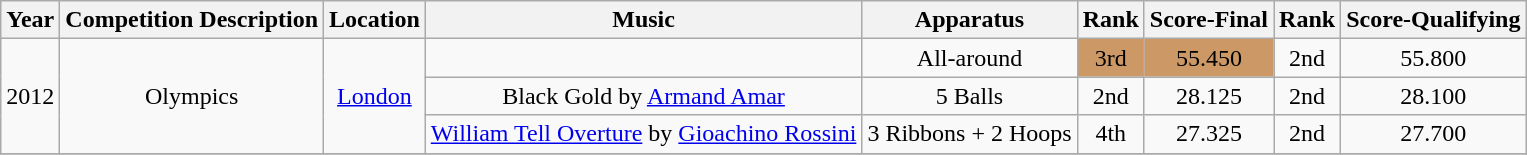<table class="wikitable" style="text-align:center">
<tr>
<th>Year</th>
<th>Competition Description</th>
<th>Location</th>
<th>Music </th>
<th>Apparatus</th>
<th>Rank</th>
<th>Score-Final</th>
<th>Rank</th>
<th>Score-Qualifying</th>
</tr>
<tr>
<td rowspan="3">2012</td>
<td rowspan="3">Olympics</td>
<td rowspan="3"><a href='#'>London</a></td>
<td></td>
<td>All-around</td>
<td bgcolor=CC9966>3rd</td>
<td bgcolor=CC9966>55.450</td>
<td>2nd</td>
<td>55.800</td>
</tr>
<tr>
<td>Black Gold by <a href='#'>Armand Amar</a></td>
<td>5 Balls</td>
<td>2nd</td>
<td>28.125</td>
<td>2nd</td>
<td>28.100</td>
</tr>
<tr>
<td><a href='#'>William Tell Overture</a> by <a href='#'>Gioachino Rossini</a></td>
<td>3 Ribbons + 2 Hoops</td>
<td>4th</td>
<td>27.325</td>
<td>2nd</td>
<td>27.700</td>
</tr>
<tr>
</tr>
</table>
